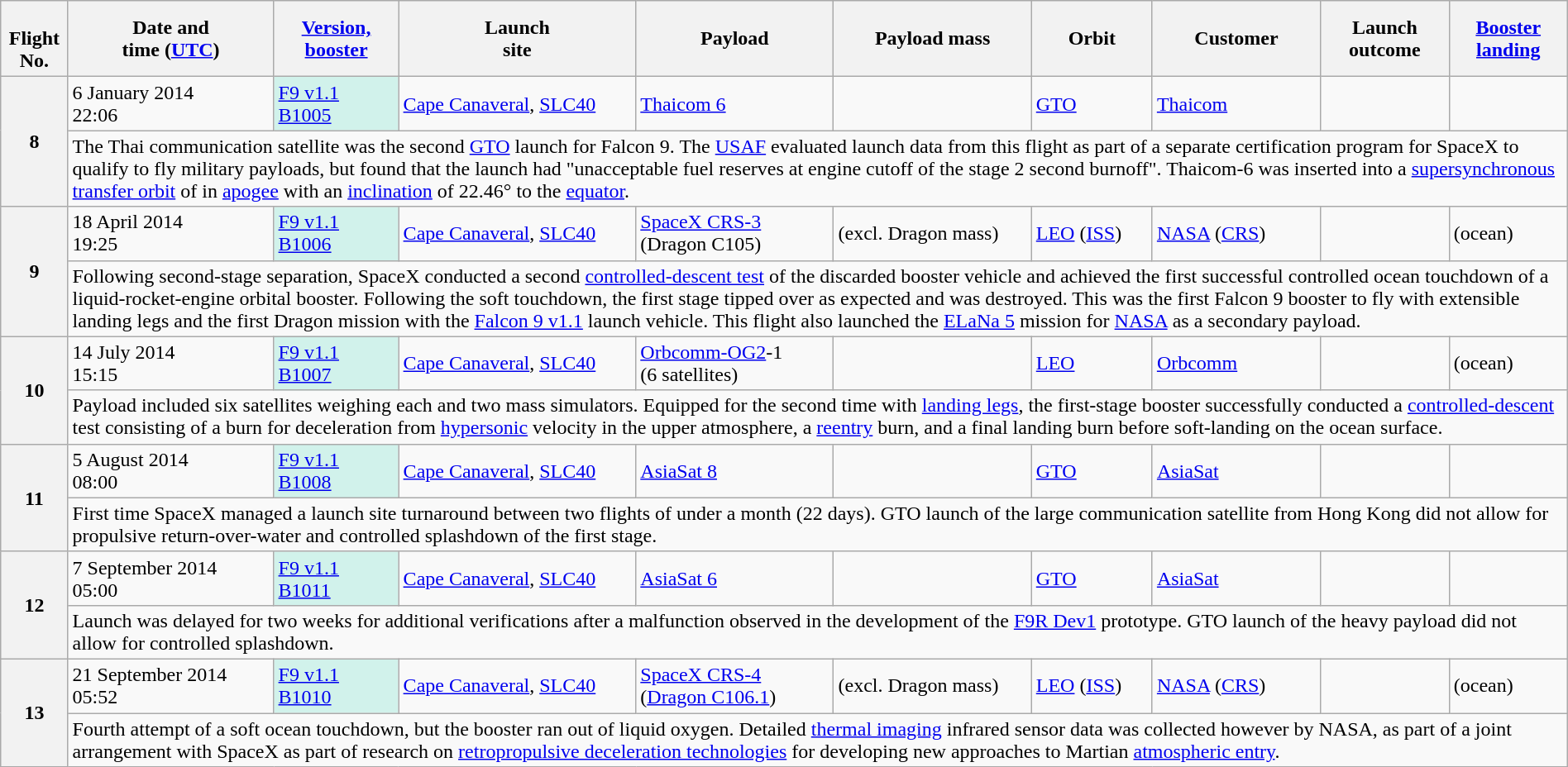<table class="wikitable plainrowheaders sticky-header collapsible" style="width: 100%;">
<tr>
<th scope="col"><br>Flight No.</th>
<th scope="col">Date and<br>time (<a href='#'>UTC</a>)</th>
<th scope="col"><a href='#'>Version,<br>booster</a></th>
<th scope="col">Launch<br>site</th>
<th scope="col">Payload</th>
<th scope="col">Payload mass</th>
<th scope="col">Orbit</th>
<th scope="col">Customer</th>
<th scope="col">Launch<br>outcome</th>
<th scope="col"><a href='#'>Booster<br>landing</a></th>
</tr>
<tr id="F9-008">
<th scope="row" rowspan=2 style="text-align:center;">8</th>
<td>6 January 2014<br>22:06</td>
<td style="background:#D1F2EB"><a href='#'>F9 v1.1</a><br><a href='#'>B1005</a></td>
<td><a href='#'>Cape Canaveral</a>, <a href='#'>SLC40</a></td>
<td><a href='#'>Thaicom 6</a></td>
<td></td>
<td><a href='#'>GTO</a></td>
<td><a href='#'>Thaicom</a></td>
<td></td>
<td><br></td>
</tr>
<tr>
<td colspan=9>The Thai communication satellite was the second <a href='#'>GTO</a> launch for Falcon 9. The <a href='#'>USAF</a> evaluated launch data from this flight as part of a separate certification program for SpaceX to qualify to fly military payloads, but found that the launch had "unacceptable fuel reserves at engine cutoff of the stage 2 second burnoff". Thaicom-6 was inserted into a <a href='#'>supersynchronous transfer orbit</a> of  in <a href='#'>apogee</a> with an <a href='#'>inclination</a> of 22.46° to the <a href='#'>equator</a>.</td>
</tr>
<tr id="F9-009">
<th scope="row" rowspan=2 style="text-align:center;">9</th>
<td>18 April 2014<br>19:25</td>
<td style="background:#D1F2EB"><a href='#'>F9 v1.1</a><br><a href='#'>B1006</a></td>
<td><a href='#'>Cape Canaveral</a>, <a href='#'>SLC40</a></td>
<td><a href='#'>SpaceX CRS-3</a><br>(Dragon C105)</td>
<td> (excl. Dragon mass)</td>
<td><a href='#'>LEO</a> (<a href='#'>ISS</a>)</td>
<td><a href='#'>NASA</a> (<a href='#'>CRS</a>)</td>
<td></td>
<td> (ocean)</td>
</tr>
<tr>
<td colspan=9>Following second-stage separation, SpaceX conducted a second <a href='#'>controlled-descent test</a> of the discarded booster vehicle and achieved the first successful controlled ocean touchdown of a liquid-rocket-engine orbital booster. Following the soft touchdown, the first stage tipped over as expected and was destroyed. This was the first Falcon 9 booster to fly with extensible landing legs and the first Dragon mission with the <a href='#'>Falcon 9 v1.1</a> launch vehicle. This flight also launched the <a href='#'>ELaNa 5</a> mission for <a href='#'>NASA</a> as a secondary payload.</td>
</tr>
<tr id="F9-010">
<th scope="row" rowspan=2 style="text-align:center;">10</th>
<td>14 July 2014<br>15:15</td>
<td style="background:#D1F2EB"><a href='#'>F9 v1.1</a><br><a href='#'>B1007</a></td>
<td><a href='#'>Cape Canaveral</a>, <a href='#'>SLC40</a></td>
<td><a href='#'>Orbcomm-OG2</a>-1<br>(6 satellites)</td>
<td></td>
<td><a href='#'>LEO</a></td>
<td><a href='#'>Orbcomm</a></td>
<td></td>
<td> (ocean)</td>
</tr>
<tr>
<td colspan=9>Payload included six satellites weighing  each and two  mass simulators. Equipped for the second time with <a href='#'>landing legs</a>, the first-stage booster successfully conducted a <a href='#'>controlled-descent</a> test consisting of a burn for deceleration from <a href='#'>hypersonic</a> velocity in the upper atmosphere, a <a href='#'>reentry</a> burn, and a final landing burn before soft-landing on the ocean surface.</td>
</tr>
<tr id="F9-011">
<th scope="row" rowspan=2 style="text-align:center;">11</th>
<td>5 August 2014<br>08:00</td>
<td style="background:#D1F2EB"><a href='#'>F9 v1.1</a><br><a href='#'>B1008</a></td>
<td><a href='#'>Cape Canaveral</a>, <a href='#'>SLC40</a></td>
<td><a href='#'>AsiaSat 8</a></td>
<td></td>
<td><a href='#'>GTO</a></td>
<td><a href='#'>AsiaSat</a></td>
<td></td>
<td><br></td>
</tr>
<tr>
<td colspan=9>First time SpaceX managed a launch site turnaround between two flights of under a month (22 days). GTO launch of the large communication satellite from Hong Kong did not allow for propulsive return-over-water and controlled splashdown of the first stage.</td>
</tr>
<tr id="F9-012">
<th scope="row" rowspan=2 style="text-align:center;">12</th>
<td>7 September 2014<br>05:00</td>
<td style="background:#D1F2EB"><a href='#'>F9 v1.1</a><br><a href='#'>B1011</a></td>
<td><a href='#'>Cape Canaveral</a>, <a href='#'>SLC40</a></td>
<td><a href='#'>AsiaSat 6</a></td>
<td></td>
<td><a href='#'>GTO</a></td>
<td><a href='#'>AsiaSat</a></td>
<td></td>
<td></td>
</tr>
<tr>
<td colspan=9>Launch was delayed for two weeks for additional verifications after a malfunction observed in the development of the <a href='#'>F9R Dev1</a> prototype. GTO launch of the heavy payload did not allow for controlled splashdown.</td>
</tr>
<tr id="F9-013">
<th scope="row" rowspan=2 style="text-align:center;">13</th>
<td>21 September 2014<br>05:52</td>
<td style="background:#D1F2EB"><a href='#'>F9 v1.1</a><br><a href='#'>B1010</a></td>
<td><a href='#'>Cape Canaveral</a>, <a href='#'>SLC40</a></td>
<td><a href='#'>SpaceX CRS-4</a><br>(<a href='#'>Dragon C106.1</a>)</td>
<td> (excl. Dragon mass)</td>
<td><a href='#'>LEO</a> (<a href='#'>ISS</a>)</td>
<td><a href='#'>NASA</a> (<a href='#'>CRS</a>)</td>
<td></td>
<td> (ocean)</td>
</tr>
<tr>
<td colspan=9>Fourth attempt of a soft ocean touchdown, but the booster ran out of liquid oxygen. Detailed <a href='#'>thermal imaging</a> infrared sensor data was collected however by NASA, as part of a joint arrangement with SpaceX as part of research on <a href='#'>retropropulsive deceleration technologies</a> for developing new approaches to Martian <a href='#'>atmospheric entry</a>.</td>
</tr>
</table>
